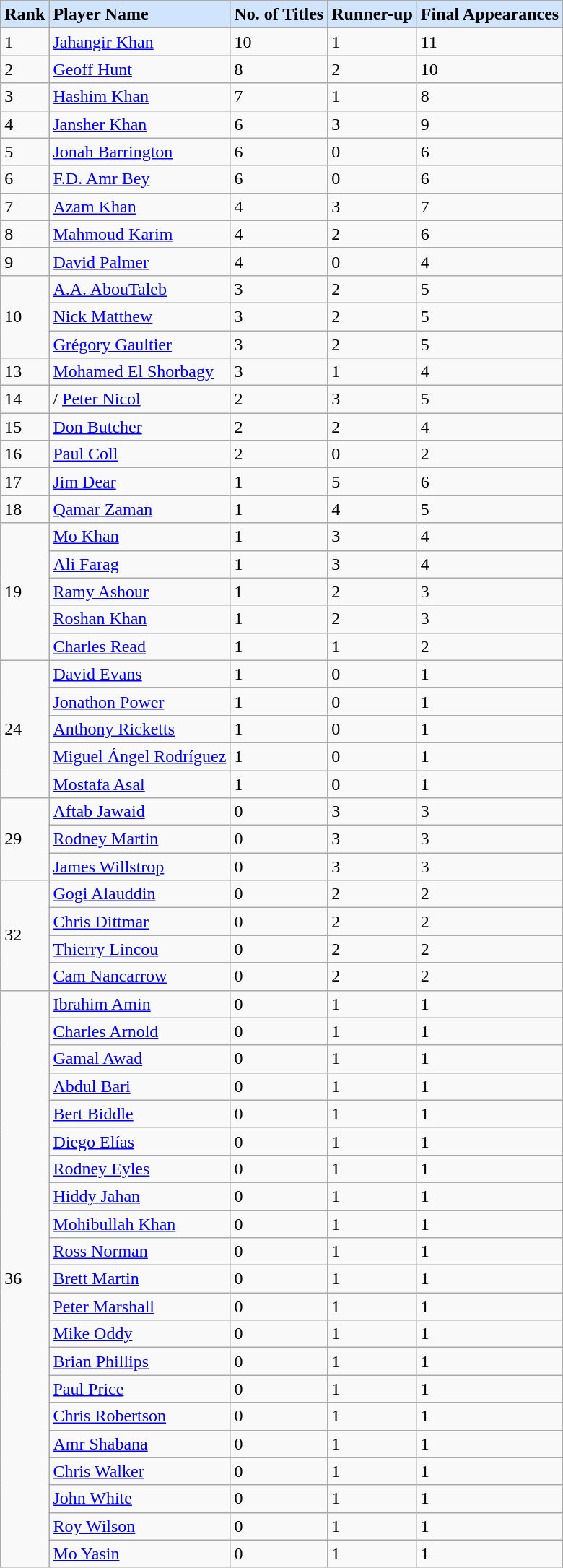<table class="sortable wikitable" style="border:#435877 solid 1px; border-collapse: collapse;">
<tr bgcolor="#d1e4fd">
<td><strong>Rank</strong></td>
<td><strong>Player Name</strong></td>
<td><strong>No. of Titles</strong></td>
<td><strong>Runner-up</strong></td>
<td><strong>Final Appearances</strong></td>
</tr>
<tr>
<td>1</td>
<td> <a href='#'>Jahangir Khan</a></td>
<td>10</td>
<td>1</td>
<td>11</td>
</tr>
<tr>
<td>2</td>
<td> <a href='#'>Geoff Hunt</a></td>
<td>8</td>
<td>2</td>
<td>10</td>
</tr>
<tr>
<td>3</td>
<td> <a href='#'>Hashim Khan</a></td>
<td>7</td>
<td>1</td>
<td>8</td>
</tr>
<tr>
<td>4</td>
<td> <a href='#'>Jansher Khan</a></td>
<td>6</td>
<td>3</td>
<td>9</td>
</tr>
<tr>
<td>5</td>
<td> <a href='#'>Jonah Barrington</a></td>
<td>6</td>
<td>0</td>
<td>6</td>
</tr>
<tr>
<td>6</td>
<td> <a href='#'>F.D. Amr Bey</a></td>
<td>6</td>
<td>0</td>
<td>6</td>
</tr>
<tr>
<td>7</td>
<td> <a href='#'>Azam Khan</a></td>
<td>4</td>
<td>3</td>
<td>7</td>
</tr>
<tr>
<td>8</td>
<td> <a href='#'>Mahmoud Karim</a></td>
<td>4</td>
<td>2</td>
<td>6</td>
</tr>
<tr>
<td>9</td>
<td> <a href='#'>David Palmer</a></td>
<td>4</td>
<td>0</td>
<td>4</td>
</tr>
<tr>
<td rowspan=3>10</td>
<td> <a href='#'>A.A. AbouTaleb</a></td>
<td>3</td>
<td>2</td>
<td>5</td>
</tr>
<tr>
<td> <a href='#'>Nick Matthew</a></td>
<td>3</td>
<td>2</td>
<td>5</td>
</tr>
<tr>
<td> <a href='#'>Grégory Gaultier</a></td>
<td>3</td>
<td>2</td>
<td>5</td>
</tr>
<tr>
<td>13</td>
<td> <a href='#'>Mohamed El Shorbagy</a></td>
<td>3</td>
<td>1</td>
<td>4</td>
</tr>
<tr>
<td>14</td>
<td> /  <a href='#'>Peter Nicol</a></td>
<td>2</td>
<td>3</td>
<td>5</td>
</tr>
<tr>
<td>15</td>
<td> <a href='#'>Don Butcher</a></td>
<td>2</td>
<td>2</td>
<td>4</td>
</tr>
<tr>
<td>16</td>
<td> <a href='#'>Paul Coll</a></td>
<td>2</td>
<td>0</td>
<td>2</td>
</tr>
<tr>
<td>17</td>
<td> <a href='#'>Jim Dear</a></td>
<td>1</td>
<td>5</td>
<td>6</td>
</tr>
<tr>
<td>18</td>
<td> <a href='#'>Qamar Zaman</a></td>
<td>1</td>
<td>4</td>
<td>5</td>
</tr>
<tr>
<td rowspan=5>19</td>
<td> <a href='#'>Mo Khan</a></td>
<td>1</td>
<td>3</td>
<td>4</td>
</tr>
<tr>
<td> <a href='#'>Ali Farag</a></td>
<td>1</td>
<td>3</td>
<td>4</td>
</tr>
<tr>
<td> <a href='#'>Ramy Ashour</a></td>
<td>1</td>
<td>2</td>
<td>3</td>
</tr>
<tr>
<td> <a href='#'>Roshan Khan</a></td>
<td>1</td>
<td>2</td>
<td>3</td>
</tr>
<tr>
<td> <a href='#'>Charles Read</a></td>
<td>1</td>
<td>1</td>
<td>2</td>
</tr>
<tr>
<td rowspan="5">24</td>
<td> <a href='#'>David Evans</a></td>
<td>1</td>
<td>0</td>
<td>1</td>
</tr>
<tr>
<td> <a href='#'>Jonathon Power</a></td>
<td>1</td>
<td>0</td>
<td>1</td>
</tr>
<tr>
<td> <a href='#'>Anthony Ricketts</a></td>
<td>1</td>
<td>0</td>
<td>1</td>
</tr>
<tr>
<td> <a href='#'>Miguel Ángel Rodríguez</a></td>
<td>1</td>
<td>0</td>
<td>1</td>
</tr>
<tr>
<td> <a href='#'>Mostafa Asal</a></td>
<td>1</td>
<td>0</td>
<td>1</td>
</tr>
<tr>
<td rowspan=3>29</td>
<td> <a href='#'>Aftab Jawaid</a></td>
<td>0</td>
<td>3</td>
<td>3</td>
</tr>
<tr>
<td> <a href='#'>Rodney Martin</a></td>
<td>0</td>
<td>3</td>
<td>3</td>
</tr>
<tr>
<td> <a href='#'>James Willstrop</a></td>
<td>0</td>
<td>3</td>
<td>3</td>
</tr>
<tr>
<td rowspan=4>32</td>
<td> <a href='#'>Gogi Alauddin</a></td>
<td>0</td>
<td>2</td>
<td>2</td>
</tr>
<tr>
<td> <a href='#'>Chris Dittmar</a></td>
<td>0</td>
<td>2</td>
<td>2</td>
</tr>
<tr>
<td> <a href='#'>Thierry Lincou</a></td>
<td>0</td>
<td>2</td>
<td>2</td>
</tr>
<tr>
<td> <a href='#'>Cam Nancarrow</a></td>
<td>0</td>
<td>2</td>
<td>2</td>
</tr>
<tr>
<td rowspan=21>36</td>
<td> <a href='#'>Ibrahim Amin</a></td>
<td>0</td>
<td>1</td>
<td>1</td>
</tr>
<tr>
<td> <a href='#'>Charles Arnold</a></td>
<td>0</td>
<td>1</td>
<td>1</td>
</tr>
<tr>
<td> <a href='#'>Gamal Awad</a></td>
<td>0</td>
<td>1</td>
<td>1</td>
</tr>
<tr>
<td> <a href='#'>Abdul Bari</a></td>
<td>0</td>
<td>1</td>
<td>1</td>
</tr>
<tr>
<td> <a href='#'>Bert Biddle</a></td>
<td>0</td>
<td>1</td>
<td>1</td>
</tr>
<tr>
<td> <a href='#'>Diego Elías</a></td>
<td>0</td>
<td>1</td>
<td>1</td>
</tr>
<tr>
<td> <a href='#'>Rodney Eyles</a></td>
<td>0</td>
<td>1</td>
<td>1</td>
</tr>
<tr>
<td> <a href='#'>Hiddy Jahan</a></td>
<td>0</td>
<td>1</td>
<td>1</td>
</tr>
<tr>
<td> <a href='#'>Mohibullah Khan</a></td>
<td>0</td>
<td>1</td>
<td>1</td>
</tr>
<tr>
<td> <a href='#'>Ross Norman</a></td>
<td>0</td>
<td>1</td>
<td>1</td>
</tr>
<tr>
<td> <a href='#'>Brett Martin</a></td>
<td>0</td>
<td>1</td>
<td>1</td>
</tr>
<tr>
<td> <a href='#'>Peter Marshall</a></td>
<td>0</td>
<td>1</td>
<td>1</td>
</tr>
<tr>
<td> <a href='#'>Mike Oddy</a></td>
<td>0</td>
<td>1</td>
<td>1</td>
</tr>
<tr>
<td> <a href='#'>Brian Phillips</a></td>
<td>0</td>
<td>1</td>
<td>1</td>
</tr>
<tr>
<td> <a href='#'>Paul Price</a></td>
<td>0</td>
<td>1</td>
<td>1</td>
</tr>
<tr>
<td> <a href='#'>Chris Robertson</a></td>
<td>0</td>
<td>1</td>
<td>1</td>
</tr>
<tr>
<td> <a href='#'>Amr Shabana</a></td>
<td>0</td>
<td>1</td>
<td>1</td>
</tr>
<tr>
<td> <a href='#'>Chris Walker</a></td>
<td>0</td>
<td>1</td>
<td>1</td>
</tr>
<tr>
<td> <a href='#'>John White</a></td>
<td>0</td>
<td>1</td>
<td>1</td>
</tr>
<tr>
<td> <a href='#'>Roy Wilson</a></td>
<td>0</td>
<td>1</td>
<td>1</td>
</tr>
<tr>
<td> <a href='#'>Mo Yasin</a></td>
<td>0</td>
<td>1</td>
<td>1</td>
</tr>
</table>
